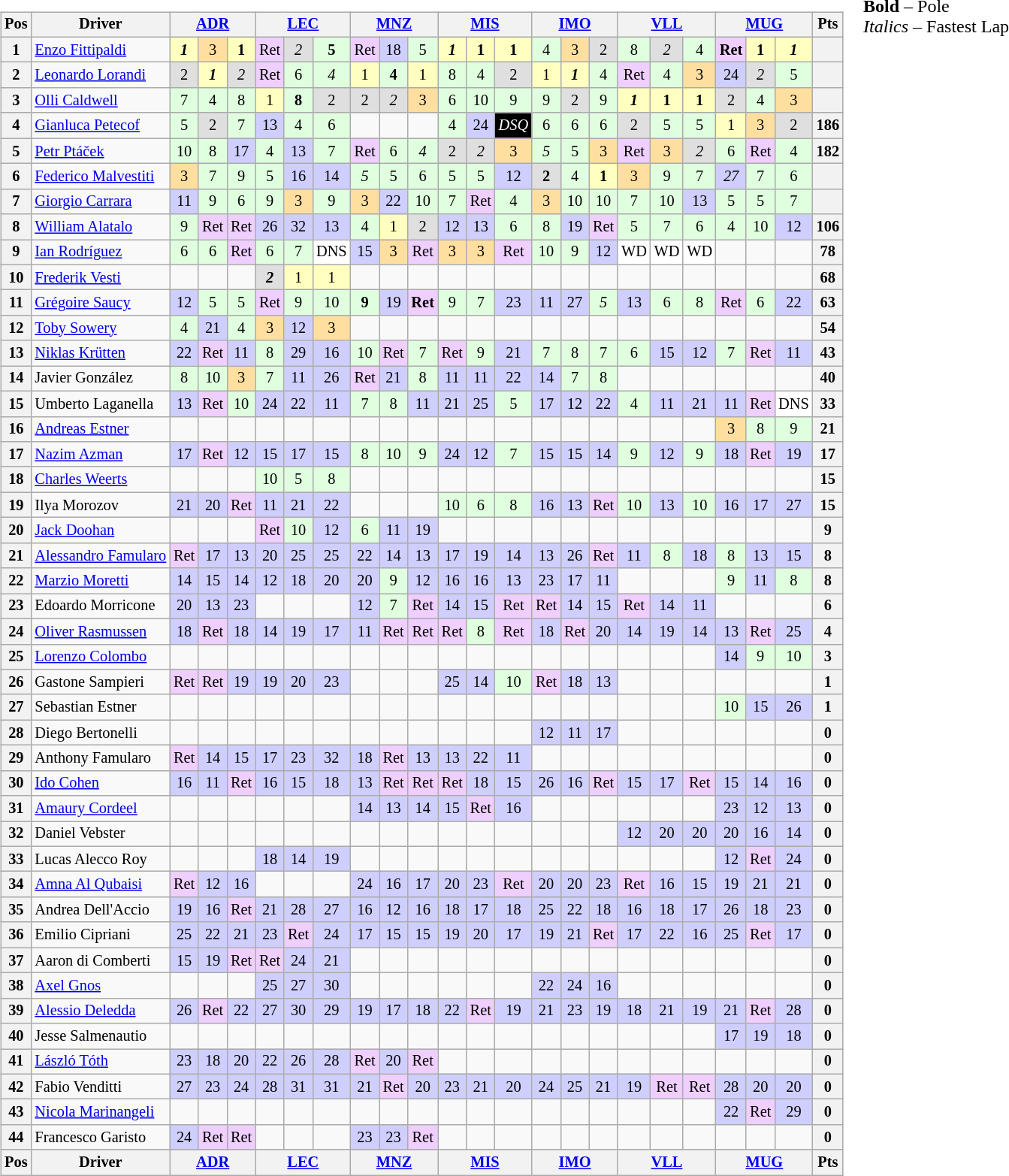<table>
<tr>
<td><br><table class="wikitable" style="font-size: 85%; text-align:center">
<tr>
<th>Pos</th>
<th>Driver</th>
<th colspan=3><a href='#'>ADR</a><br></th>
<th colspan=3><a href='#'>LEC</a><br></th>
<th colspan=3><a href='#'>MNZ</a><br></th>
<th colspan=3><a href='#'>MIS</a><br></th>
<th colspan=3><a href='#'>IMO</a><br></th>
<th colspan=3><a href='#'>VLL</a><br></th>
<th colspan=3><a href='#'>MUG</a><br></th>
<th>Pts</th>
</tr>
<tr>
<th>1</th>
<td style="text-align:left"> <a href='#'>Enzo Fittipaldi</a></td>
<td style="background:#ffffbf"><strong><em>1</em></strong></td>
<td style="background:#ffdf9f">3</td>
<td style="background:#ffffbf"><strong>1</strong></td>
<td style="background:#efcfff">Ret</td>
<td style="background:#dfdfdf"><em>2</em></td>
<td style="background:#dfffdf"><strong>5</strong></td>
<td style="background:#efcfff">Ret</td>
<td style="background:#cfcfff">18</td>
<td style="background:#dfffdf">5</td>
<td style="background:#ffffbf"><strong><em>1</em></strong></td>
<td style="background:#ffffbf"><strong>1</strong></td>
<td style="background:#ffffbf"><strong>1</strong></td>
<td style="background:#dfffdf">4</td>
<td style="background:#ffdf9f">3</td>
<td style="background:#dfdfdf">2</td>
<td style="background:#dfffdf">8</td>
<td style="background:#dfdfdf"><em>2</em></td>
<td style="background:#dfffdf">4</td>
<td style="background:#efcfff"><strong>Ret</strong></td>
<td style="background:#ffffbf"><strong>1</strong></td>
<td style="background:#ffffbf"><strong><em>1</em></strong></td>
<th></th>
</tr>
<tr>
<th>2</th>
<td style="text-align:left"> <a href='#'>Leonardo Lorandi</a></td>
<td style="background:#dfdfdf">2</td>
<td style="background:#ffffbf"><strong><em>1</em></strong></td>
<td style="background:#dfdfdf"><em>2</em></td>
<td style="background:#efcfff">Ret</td>
<td style="background:#dfffdf">6</td>
<td style="background:#dfffdf"><em>4</em></td>
<td style="background:#ffffbf">1</td>
<td style="background:#dfffdf"><strong>4</strong></td>
<td style="background:#ffffbf">1</td>
<td style="background:#dfffdf">8</td>
<td style="background:#dfffdf">4</td>
<td style="background:#dfdfdf">2</td>
<td style="background:#ffffbf">1</td>
<td style="background:#ffffbf"><strong><em>1</em></strong></td>
<td style="background:#dfffdf">4</td>
<td style="background:#efcfff">Ret</td>
<td style="background:#dfffdf">4</td>
<td style="background:#ffdf9f">3</td>
<td style="background:#cfcfff">24</td>
<td style="background:#dfdfdf"><em>2</em></td>
<td style="background:#dfffdf">5</td>
<th></th>
</tr>
<tr>
<th>3</th>
<td style="text-align:left"> <a href='#'>Olli Caldwell</a></td>
<td style="background:#dfffdf">7</td>
<td style="background:#dfffdf">4</td>
<td style="background:#dfffdf">8</td>
<td style="background:#ffffbf">1</td>
<td style="background:#dfffdf"><strong>8</strong></td>
<td style="background:#dfdfdf">2</td>
<td style="background:#dfdfdf">2</td>
<td style="background:#dfdfdf"><em>2</em></td>
<td style="background:#ffdf9f">3</td>
<td style="background:#dfffdf">6</td>
<td style="background:#dfffdf">10</td>
<td style="background:#dfffdf">9</td>
<td style="background:#dfffdf">9</td>
<td style="background:#dfdfdf">2</td>
<td style="background:#dfffdf">9</td>
<td style="background:#ffffbf"><strong><em>1</em></strong></td>
<td style="background:#ffffbf"><strong>1</strong></td>
<td style="background:#ffffbf"><strong>1</strong></td>
<td style="background:#dfdfdf">2</td>
<td style="background:#dfffdf">4</td>
<td style="background:#ffdf9f">3</td>
<th></th>
</tr>
<tr>
<th>4</th>
<td style="text-align:left"> <a href='#'>Gianluca Petecof</a></td>
<td style="background:#dfffdf">5</td>
<td style="background:#dfdfdf">2</td>
<td style="background:#dfffdf">7</td>
<td style="background:#cfcfff">13</td>
<td style="background:#dfffdf">4</td>
<td style="background:#dfffdf">6</td>
<td></td>
<td></td>
<td></td>
<td style="background:#dfffdf">4</td>
<td style="background:#cfcfff">24</td>
<td style="background:#000000; color:white"><em>DSQ</em></td>
<td style="background:#dfffdf">6</td>
<td style="background:#dfffdf">6</td>
<td style="background:#dfffdf">6</td>
<td style="background:#dfdfdf">2</td>
<td style="background:#dfffdf">5</td>
<td style="background:#dfffdf">5</td>
<td style="background:#ffffbf">1</td>
<td style="background:#ffdf9f">3</td>
<td style="background:#dfdfdf">2</td>
<th>186</th>
</tr>
<tr>
<th>5</th>
<td style="text-align:left"> <a href='#'>Petr Ptáček</a></td>
<td style="background:#dfffdf">10</td>
<td style="background:#dfffdf">8</td>
<td style="background:#cfcfff">17</td>
<td style="background:#dfffdf">4</td>
<td style="background:#cfcfff">13</td>
<td style="background:#dfffdf">7</td>
<td style="background:#efcfff">Ret</td>
<td style="background:#dfffdf">6</td>
<td style="background:#dfffdf"><em>4</em></td>
<td style="background:#dfdfdf">2</td>
<td style="background:#dfdfdf"><em>2</em></td>
<td style="background:#ffdf9f">3</td>
<td style="background:#dfffdf"><em>5</em></td>
<td style="background:#dfffdf">5</td>
<td style="background:#ffdf9f">3</td>
<td style="background:#efcfff">Ret</td>
<td style="background:#ffdf9f">3</td>
<td style="background:#dfdfdf"><em>2</em></td>
<td style="background:#dfffdf">6</td>
<td style="background:#efcfff">Ret</td>
<td style="background:#dfffdf">4</td>
<th>182</th>
</tr>
<tr>
<th>6</th>
<td style="text-align:left"> <a href='#'>Federico Malvestiti</a></td>
<td style="background:#ffdf9f">3</td>
<td style="background:#dfffdf">7</td>
<td style="background:#dfffdf">9</td>
<td style="background:#dfffdf">5</td>
<td style="background:#cfcfff">16</td>
<td style="background:#cfcfff">14</td>
<td style="background:#dfffdf"><em>5</em></td>
<td style="background:#dfffdf">5</td>
<td style="background:#dfffdf">6</td>
<td style="background:#dfffdf">5</td>
<td style="background:#dfffdf">5</td>
<td style="background:#cfcfff">12</td>
<td style="background:#dfdfdf"><strong>2</strong></td>
<td style="background:#dfffdf">4</td>
<td style="background:#ffffbf"><strong>1</strong></td>
<td style="background:#ffdf9f">3</td>
<td style="background:#dfffdf">9</td>
<td style="background:#dfffdf">7</td>
<td style="background:#cfcfff"><em>27</em></td>
<td style="background:#dfffdf">7</td>
<td style="background:#dfffdf">6</td>
<th></th>
</tr>
<tr>
<th>7</th>
<td style="text-align:left"> <a href='#'>Giorgio Carrara</a></td>
<td style="background:#cfcfff">11</td>
<td style="background:#dfffdf">9</td>
<td style="background:#dfffdf">6</td>
<td style="background:#dfffdf">9</td>
<td style="background:#ffdf9f">3</td>
<td style="background:#dfffdf">9</td>
<td style="background:#ffdf9f">3</td>
<td style="background:#cfcfff">22</td>
<td style="background:#dfffdf">10</td>
<td style="background:#dfffdf">7</td>
<td style="background:#efcfff">Ret</td>
<td style="background:#dfffdf">4</td>
<td style="background:#ffdf9f">3</td>
<td style="background:#dfffdf">10</td>
<td style="background:#dfffdf">10</td>
<td style="background:#dfffdf">7</td>
<td style="background:#dfffdf">10</td>
<td style="background:#cfcfff">13</td>
<td style="background:#dfffdf">5</td>
<td style="background:#dfffdf">5</td>
<td style="background:#dfffdf">7</td>
<th></th>
</tr>
<tr>
<th>8</th>
<td style="text-align:left"> <a href='#'>William Alatalo</a></td>
<td style="background:#dfffdf">9</td>
<td style="background:#efcfff">Ret</td>
<td style="background:#efcfff">Ret</td>
<td style="background:#cfcfff">26</td>
<td style="background:#cfcfff">32</td>
<td style="background:#cfcfff">13</td>
<td style="background:#dfffdf">4</td>
<td style="background:#ffffbf">1</td>
<td style="background:#dfdfdf">2</td>
<td style="background:#cfcfff">12</td>
<td style="background:#cfcfff">13</td>
<td style="background:#dfffdf">6</td>
<td style="background:#dfffdf">8</td>
<td style="background:#cfcfff">19</td>
<td style="background:#efcfff">Ret</td>
<td style="background:#dfffdf">5</td>
<td style="background:#dfffdf">7</td>
<td style="background:#dfffdf">6</td>
<td style="background:#dfffdf">4</td>
<td style="background:#dfffdf">10</td>
<td style="background:#cfcfff">12</td>
<th>106</th>
</tr>
<tr>
<th>9</th>
<td style="text-align:left"> <a href='#'>Ian Rodríguez</a></td>
<td style="background:#dfffdf">6</td>
<td style="background:#dfffdf">6</td>
<td style="background:#efcfff">Ret</td>
<td style="background:#dfffdf">6</td>
<td style="background:#dfffdf">7</td>
<td style="background:#ffffff">DNS</td>
<td style="background:#cfcfff">15</td>
<td style="background:#ffdf9f">3</td>
<td style="background:#efcfff">Ret</td>
<td style="background:#ffdf9f">3</td>
<td style="background:#ffdf9f">3</td>
<td style="background:#efcfff">Ret</td>
<td style="background:#dfffdf">10</td>
<td style="background:#dfffdf">9</td>
<td style="background:#cfcfff">12</td>
<td style="background:#ffffff">WD</td>
<td style="background:#ffffff">WD</td>
<td style="background:#ffffff">WD</td>
<td></td>
<td></td>
<td></td>
<th>78</th>
</tr>
<tr>
<th>10</th>
<td style="text-align:left"> <a href='#'>Frederik Vesti</a></td>
<td></td>
<td></td>
<td></td>
<td style="background:#dfdfdf"><strong><em>2</em></strong></td>
<td style="background:#ffffbf">1</td>
<td style="background:#ffffbf">1</td>
<td></td>
<td></td>
<td></td>
<td></td>
<td></td>
<td></td>
<td></td>
<td></td>
<td></td>
<td></td>
<td></td>
<td></td>
<td></td>
<td></td>
<td></td>
<th>68</th>
</tr>
<tr>
<th>11</th>
<td style="text-align:left"> <a href='#'>Grégoire Saucy</a></td>
<td style="background:#cfcfff">12</td>
<td style="background:#dfffdf">5</td>
<td style="background:#dfffdf">5</td>
<td style="background:#efcfff">Ret</td>
<td style="background:#dfffdf">9</td>
<td style="background:#dfffdf">10</td>
<td style="background:#dfffdf"><strong>9</strong></td>
<td style="background:#cfcfff">19</td>
<td style="background:#efcfff"><strong>Ret</strong></td>
<td style="background:#dfffdf">9</td>
<td style="background:#dfffdf">7</td>
<td style="background:#cfcfff">23</td>
<td style="background:#cfcfff">11</td>
<td style="background:#cfcfff">27</td>
<td style="background:#dfffdf"><em>5</em></td>
<td style="background:#cfcfff">13</td>
<td style="background:#dfffdf">6</td>
<td style="background:#dfffdf">8</td>
<td style="background:#efcfff">Ret</td>
<td style="background:#dfffdf">6</td>
<td style="background:#cfcfff">22</td>
<th>63</th>
</tr>
<tr>
<th>12</th>
<td style="text-align:left"> <a href='#'>Toby Sowery</a></td>
<td style="background:#dfffdf">4</td>
<td style="background:#cfcfff">21</td>
<td style="background:#dfffdf">4</td>
<td style="background:#ffdf9f">3</td>
<td style="background:#cfcfff">12</td>
<td style="background:#ffdf9f">3</td>
<td></td>
<td></td>
<td></td>
<td></td>
<td></td>
<td></td>
<td></td>
<td></td>
<td></td>
<td></td>
<td></td>
<td></td>
<td></td>
<td></td>
<td></td>
<th>54</th>
</tr>
<tr>
<th>13</th>
<td style="text-align:left"> <a href='#'>Niklas Krütten</a></td>
<td style="background:#cfcfff">22</td>
<td style="background:#efcfff">Ret</td>
<td style="background:#cfcfff">11</td>
<td style="background:#dfffdf">8</td>
<td style="background:#cfcfff">29</td>
<td style="background:#cfcfff">16</td>
<td style="background:#dfffdf">10</td>
<td style="background:#efcfff">Ret</td>
<td style="background:#dfffdf">7</td>
<td style="background:#efcfff">Ret</td>
<td style="background:#dfffdf">9</td>
<td style="background:#cfcfff">21</td>
<td style="background:#dfffdf">7</td>
<td style="background:#dfffdf">8</td>
<td style="background:#dfffdf">7</td>
<td style="background:#dfffdf">6</td>
<td style="background:#cfcfff">15</td>
<td style="background:#cfcfff">12</td>
<td style="background:#dfffdf">7</td>
<td style="background:#efcfff">Ret</td>
<td style="background:#cfcfff">11</td>
<th>43</th>
</tr>
<tr>
<th>14</th>
<td style="text-align:left"> Javier González</td>
<td style="background:#dfffdf">8</td>
<td style="background:#dfffdf">10</td>
<td style="background:#ffdf9f">3</td>
<td style="background:#dfffdf">7</td>
<td style="background:#cfcfff">11</td>
<td style="background:#cfcfff">26</td>
<td style="background:#efcfff">Ret</td>
<td style="background:#cfcfff">21</td>
<td style="background:#dfffdf">8</td>
<td style="background:#cfcfff">11</td>
<td style="background:#cfcfff">11</td>
<td style="background:#cfcfff">22</td>
<td style="background:#cfcfff">14</td>
<td style="background:#dfffdf">7</td>
<td style="background:#dfffdf">8</td>
<td></td>
<td></td>
<td></td>
<td></td>
<td></td>
<td></td>
<th>40</th>
</tr>
<tr>
<th>15</th>
<td style="text-align:left"> Umberto Laganella</td>
<td style="background:#cfcfff">13</td>
<td style="background:#efcfff">Ret</td>
<td style="background:#dfffdf">10</td>
<td style="background:#cfcfff">24</td>
<td style="background:#cfcfff">22</td>
<td style="background:#cfcfff">11</td>
<td style="background:#dfffdf">7</td>
<td style="background:#dfffdf">8</td>
<td style="background:#cfcfff">11</td>
<td style="background:#cfcfff">21</td>
<td style="background:#cfcfff">25</td>
<td style="background:#dfffdf">5</td>
<td style="background:#cfcfff">17</td>
<td style="background:#cfcfff">12</td>
<td style="background:#cfcfff">22</td>
<td style="background:#dfffdf">4</td>
<td style="background:#cfcfff">11</td>
<td style="background:#cfcfff">21</td>
<td style="background:#cfcfff">11</td>
<td style="background:#efcfff">Ret</td>
<td style="background:#ffffff">DNS</td>
<th>33</th>
</tr>
<tr>
<th>16</th>
<td style="text-align:left"> <a href='#'>Andreas Estner</a></td>
<td></td>
<td></td>
<td></td>
<td></td>
<td></td>
<td></td>
<td></td>
<td></td>
<td></td>
<td></td>
<td></td>
<td></td>
<td></td>
<td></td>
<td></td>
<td></td>
<td></td>
<td></td>
<td style="background:#ffdf9f">3</td>
<td style="background:#dfffdf">8</td>
<td style="background:#dfffdf">9</td>
<th>21</th>
</tr>
<tr>
<th>17</th>
<td style="text-align:left"> <a href='#'>Nazim Azman</a></td>
<td style="background:#cfcfff">17</td>
<td style="background:#efcfff">Ret</td>
<td style="background:#cfcfff">12</td>
<td style="background:#cfcfff">15</td>
<td style="background:#cfcfff">17</td>
<td style="background:#cfcfff">15</td>
<td style="background:#dfffdf">8</td>
<td style="background:#dfffdf">10</td>
<td style="background:#dfffdf">9</td>
<td style="background:#cfcfff">24</td>
<td style="background:#cfcfff">12</td>
<td style="background:#dfffdf">7</td>
<td style="background:#cfcfff">15</td>
<td style="background:#cfcfff">15</td>
<td style="background:#cfcfff">14</td>
<td style="background:#dfffdf">9</td>
<td style="background:#cfcfff">12</td>
<td style="background:#dfffdf">9</td>
<td style="background:#cfcfff">18</td>
<td style="background:#efcfff">Ret</td>
<td style="background:#cfcfff">19</td>
<th>17</th>
</tr>
<tr>
<th>18</th>
<td style="text-align:left"> <a href='#'>Charles Weerts</a></td>
<td></td>
<td></td>
<td></td>
<td style="background:#dfffdf">10</td>
<td style="background:#dfffdf">5</td>
<td style="background:#dfffdf">8</td>
<td></td>
<td></td>
<td></td>
<td></td>
<td></td>
<td></td>
<td></td>
<td></td>
<td></td>
<td></td>
<td></td>
<td></td>
<td></td>
<td></td>
<td></td>
<th>15</th>
</tr>
<tr>
<th>19</th>
<td style="text-align:left"> Ilya Morozov</td>
<td style="background:#cfcfff">21</td>
<td style="background:#cfcfff">20</td>
<td style="background:#efcfff">Ret</td>
<td style="background:#cfcfff">11</td>
<td style="background:#cfcfff">21</td>
<td style="background:#cfcfff">22</td>
<td></td>
<td></td>
<td></td>
<td style="background:#dfffdf">10</td>
<td style="background:#dfffdf">6</td>
<td style="background:#dfffdf">8</td>
<td style="background:#cfcfff">16</td>
<td style="background:#cfcfff">13</td>
<td style="background:#efcfff">Ret</td>
<td style="background:#dfffdf">10</td>
<td style="background:#cfcfff">13</td>
<td style="background:#dfffdf">10</td>
<td style="background:#cfcfff">16</td>
<td style="background:#cfcfff">17</td>
<td style="background:#cfcfff">27</td>
<th>15</th>
</tr>
<tr>
<th>20</th>
<td style="text-align:left"> <a href='#'>Jack Doohan</a></td>
<td></td>
<td></td>
<td></td>
<td style="background:#efcfff">Ret</td>
<td style="background:#dfffdf">10</td>
<td style="background:#cfcfff">12</td>
<td style="background:#dfffdf">6</td>
<td style="background:#cfcfff">11</td>
<td style="background:#cfcfff">19</td>
<td></td>
<td></td>
<td></td>
<td></td>
<td></td>
<td></td>
<td></td>
<td></td>
<td></td>
<td></td>
<td></td>
<td></td>
<th>9</th>
</tr>
<tr>
<th>21</th>
<td style="text-align:left" nowrap> <a href='#'>Alessandro Famularo</a></td>
<td style="background:#efcfff">Ret</td>
<td style="background:#cfcfff">17</td>
<td style="background:#cfcfff">13</td>
<td style="background:#cfcfff">20</td>
<td style="background:#cfcfff">25</td>
<td style="background:#cfcfff">25</td>
<td style="background:#cfcfff">22</td>
<td style="background:#cfcfff">14</td>
<td style="background:#cfcfff">13</td>
<td style="background:#cfcfff">17</td>
<td style="background:#cfcfff">19</td>
<td style="background:#cfcfff">14</td>
<td style="background:#cfcfff">13</td>
<td style="background:#cfcfff">26</td>
<td style="background:#efcfff">Ret</td>
<td style="background:#cfcfff">11</td>
<td style="background:#dfffdf">8</td>
<td style="background:#cfcfff">18</td>
<td style="background:#dfffdf">8</td>
<td style="background:#cfcfff">13</td>
<td style="background:#cfcfff">15</td>
<th>8</th>
</tr>
<tr>
<th>22</th>
<td style="text-align:left"> <a href='#'>Marzio Moretti</a></td>
<td style="background:#cfcfff">14</td>
<td style="background:#cfcfff">15</td>
<td style="background:#cfcfff">14</td>
<td style="background:#cfcfff">12</td>
<td style="background:#cfcfff">18</td>
<td style="background:#cfcfff">20</td>
<td style="background:#cfcfff">20</td>
<td style="background:#dfffdf">9</td>
<td style="background:#cfcfff">12</td>
<td style="background:#cfcfff">16</td>
<td style="background:#cfcfff">16</td>
<td style="background:#cfcfff">13</td>
<td style="background:#cfcfff">23</td>
<td style="background:#cfcfff">17</td>
<td style="background:#cfcfff">11</td>
<td></td>
<td></td>
<td></td>
<td style="background:#dfffdf">9</td>
<td style="background:#cfcfff">11</td>
<td style="background:#dfffdf">8</td>
<th>8</th>
</tr>
<tr>
<th>23</th>
<td style="text-align:left"> Edoardo Morricone</td>
<td style="background:#cfcfff">20</td>
<td style="background:#cfcfff">13</td>
<td style="background:#cfcfff">23</td>
<td></td>
<td></td>
<td></td>
<td style="background:#cfcfff">12</td>
<td style="background:#dfffdf">7</td>
<td style="background:#efcfff">Ret</td>
<td style="background:#cfcfff">14</td>
<td style="background:#cfcfff">15</td>
<td style="background:#efcfff">Ret</td>
<td style="background:#efcfff">Ret</td>
<td style="background:#cfcfff">14</td>
<td style="background:#cfcfff">15</td>
<td style="background:#efcfff">Ret</td>
<td style="background:#cfcfff">14</td>
<td style="background:#cfcfff">11</td>
<td></td>
<td></td>
<td></td>
<th>6</th>
</tr>
<tr>
<th>24</th>
<td style="text-align:left"> <a href='#'>Oliver Rasmussen</a></td>
<td style="background:#cfcfff">18</td>
<td style="background:#efcfff">Ret</td>
<td style="background:#cfcfff">18</td>
<td style="background:#cfcfff">14</td>
<td style="background:#cfcfff">19</td>
<td style="background:#cfcfff">17</td>
<td style="background:#cfcfff">11</td>
<td style="background:#efcfff">Ret</td>
<td style="background:#efcfff">Ret</td>
<td style="background:#efcfff">Ret</td>
<td style="background:#dfffdf">8</td>
<td style="background:#efcfff">Ret</td>
<td style="background:#cfcfff">18</td>
<td style="background:#efcfff">Ret</td>
<td style="background:#cfcfff">20</td>
<td style="background:#cfcfff">14</td>
<td style="background:#cfcfff">19</td>
<td style="background:#cfcfff">14</td>
<td style="background:#cfcfff">13</td>
<td style="background:#efcfff">Ret</td>
<td style="background:#cfcfff">25</td>
<th>4</th>
</tr>
<tr>
<th>25</th>
<td style="text-align:left"> <a href='#'>Lorenzo Colombo</a></td>
<td></td>
<td></td>
<td></td>
<td></td>
<td></td>
<td></td>
<td></td>
<td></td>
<td></td>
<td></td>
<td></td>
<td></td>
<td></td>
<td></td>
<td></td>
<td></td>
<td></td>
<td></td>
<td style="background:#cfcfff">14</td>
<td style="background:#dfffdf">9</td>
<td style="background:#dfffdf">10</td>
<th>3</th>
</tr>
<tr>
<th>26</th>
<td style="text-align:left"> Gastone Sampieri</td>
<td style="background:#efcfff">Ret</td>
<td style="background:#efcfff">Ret</td>
<td style="background:#cfcfff">19</td>
<td style="background:#cfcfff">19</td>
<td style="background:#cfcfff">20</td>
<td style="background:#cfcfff">23</td>
<td></td>
<td></td>
<td></td>
<td style="background:#cfcfff">25</td>
<td style="background:#cfcfff">14</td>
<td style="background:#dfffdf">10</td>
<td style="background:#efcfff">Ret</td>
<td style="background:#cfcfff">18</td>
<td style="background:#cfcfff">13</td>
<td></td>
<td></td>
<td></td>
<td></td>
<td></td>
<td></td>
<th>1</th>
</tr>
<tr>
<th>27</th>
<td style="text-align:left"> Sebastian Estner</td>
<td></td>
<td></td>
<td></td>
<td></td>
<td></td>
<td></td>
<td></td>
<td></td>
<td></td>
<td></td>
<td></td>
<td></td>
<td></td>
<td></td>
<td></td>
<td></td>
<td></td>
<td></td>
<td style="background:#dfffdf">10</td>
<td style="background:#cfcfff">15</td>
<td style="background:#cfcfff">26</td>
<th>1</th>
</tr>
<tr>
<th>28</th>
<td style="text-align:left"> Diego Bertonelli</td>
<td></td>
<td></td>
<td></td>
<td></td>
<td></td>
<td></td>
<td></td>
<td></td>
<td></td>
<td></td>
<td></td>
<td></td>
<td style="background:#cfcfff">12</td>
<td style="background:#cfcfff">11</td>
<td style="background:#cfcfff">17</td>
<td></td>
<td></td>
<td></td>
<td></td>
<td></td>
<td></td>
<th>0</th>
</tr>
<tr>
<th>29</th>
<td style="text-align:left"> Anthony Famularo</td>
<td style="background:#efcfff">Ret</td>
<td style="background:#cfcfff">14</td>
<td style="background:#cfcfff">15</td>
<td style="background:#cfcfff">17</td>
<td style="background:#cfcfff">23</td>
<td style="background:#cfcfff">32</td>
<td style="background:#cfcfff">18</td>
<td style="background:#efcfff">Ret</td>
<td style="background:#cfcfff">13</td>
<td style="background:#cfcfff">13</td>
<td style="background:#cfcfff">22</td>
<td style="background:#cfcfff">11</td>
<td></td>
<td></td>
<td></td>
<td></td>
<td></td>
<td></td>
<td></td>
<td></td>
<td></td>
<th>0</th>
</tr>
<tr>
<th>30</th>
<td style="text-align:left"> <a href='#'>Ido Cohen</a></td>
<td style="background:#cfcfff">16</td>
<td style="background:#cfcfff">11</td>
<td style="background:#efcfff">Ret</td>
<td style="background:#cfcfff">16</td>
<td style="background:#cfcfff">15</td>
<td style="background:#cfcfff">18</td>
<td style="background:#cfcfff">13</td>
<td style="background:#efcfff">Ret</td>
<td style="background:#efcfff">Ret</td>
<td style="background:#efcfff">Ret</td>
<td style="background:#cfcfff">18</td>
<td style="background:#cfcfff">15</td>
<td style="background:#cfcfff">26</td>
<td style="background:#cfcfff">16</td>
<td style="background:#efcfff">Ret</td>
<td style="background:#cfcfff">15</td>
<td style="background:#cfcfff">17</td>
<td style="background:#efcfff">Ret</td>
<td style="background:#cfcfff">15</td>
<td style="background:#cfcfff">14</td>
<td style="background:#cfcfff">16</td>
<th>0</th>
</tr>
<tr>
<th>31</th>
<td style="text-align:left"> <a href='#'>Amaury Cordeel</a></td>
<td></td>
<td></td>
<td></td>
<td></td>
<td></td>
<td></td>
<td style="background:#cfcfff">14</td>
<td style="background:#cfcfff">13</td>
<td style="background:#cfcfff">14</td>
<td style="background:#cfcfff">15</td>
<td style="background:#efcfff">Ret</td>
<td style="background:#cfcfff">16</td>
<td></td>
<td></td>
<td></td>
<td></td>
<td></td>
<td></td>
<td style="background:#cfcfff">23</td>
<td style="background:#cfcfff">12</td>
<td style="background:#cfcfff">13</td>
<th>0</th>
</tr>
<tr>
<th>32</th>
<td style="text-align:left"> Daniel Vebster</td>
<td></td>
<td></td>
<td></td>
<td></td>
<td></td>
<td></td>
<td></td>
<td></td>
<td></td>
<td></td>
<td></td>
<td></td>
<td></td>
<td></td>
<td></td>
<td style="background:#cfcfff">12</td>
<td style="background:#cfcfff">20</td>
<td style="background:#cfcfff">20</td>
<td style="background:#cfcfff">20</td>
<td style="background:#cfcfff">16</td>
<td style="background:#cfcfff">14</td>
<th>0</th>
</tr>
<tr>
<th>33</th>
<td style="text-align:left"> Lucas Alecco Roy</td>
<td></td>
<td></td>
<td></td>
<td style="background:#cfcfff">18</td>
<td style="background:#cfcfff">14</td>
<td style="background:#cfcfff">19</td>
<td></td>
<td></td>
<td></td>
<td></td>
<td></td>
<td></td>
<td></td>
<td></td>
<td></td>
<td></td>
<td></td>
<td></td>
<td style="background:#cfcfff">12</td>
<td style="background:#efcfff">Ret</td>
<td style="background:#cfcfff">24</td>
<th>0</th>
</tr>
<tr>
<th>34</th>
<td style="text-align:left"> <a href='#'>Amna Al Qubaisi</a></td>
<td style="background:#efcfff">Ret</td>
<td style="background:#cfcfff">12</td>
<td style="background:#cfcfff">16</td>
<td></td>
<td></td>
<td></td>
<td style="background:#cfcfff">24</td>
<td style="background:#cfcfff">16</td>
<td style="background:#cfcfff">17</td>
<td style="background:#cfcfff">20</td>
<td style="background:#cfcfff">23</td>
<td style="background:#efcfff">Ret</td>
<td style="background:#cfcfff">20</td>
<td style="background:#cfcfff">20</td>
<td style="background:#cfcfff">23</td>
<td style="background:#efcfff">Ret</td>
<td style="background:#cfcfff">16</td>
<td style="background:#cfcfff">15</td>
<td style="background:#cfcfff">19</td>
<td style="background:#cfcfff">21</td>
<td style="background:#cfcfff">21</td>
<th>0</th>
</tr>
<tr>
<th>35</th>
<td style="text-align:left"> Andrea Dell'Accio</td>
<td style="background:#cfcfff">19</td>
<td style="background:#cfcfff">16</td>
<td style="background:#efcfff">Ret</td>
<td style="background:#cfcfff">21</td>
<td style="background:#cfcfff">28</td>
<td style="background:#cfcfff">27</td>
<td style="background:#cfcfff">16</td>
<td style="background:#cfcfff">12</td>
<td style="background:#cfcfff">16</td>
<td style="background:#cfcfff">18</td>
<td style="background:#cfcfff">17</td>
<td style="background:#cfcfff">18</td>
<td style="background:#cfcfff">25</td>
<td style="background:#cfcfff">22</td>
<td style="background:#cfcfff">18</td>
<td style="background:#cfcfff">16</td>
<td style="background:#cfcfff">18</td>
<td style="background:#cfcfff">17</td>
<td style="background:#cfcfff">26</td>
<td style="background:#cfcfff">18</td>
<td style="background:#cfcfff">23</td>
<th>0</th>
</tr>
<tr>
<th>36</th>
<td style="text-align:left"> Emilio Cipriani</td>
<td style="background:#cfcfff">25</td>
<td style="background:#cfcfff">22</td>
<td style="background:#cfcfff">21</td>
<td style="background:#cfcfff">23</td>
<td style="background:#efcfff">Ret</td>
<td style="background:#cfcfff">24</td>
<td style="background:#cfcfff">17</td>
<td style="background:#cfcfff">15</td>
<td style="background:#cfcfff">15</td>
<td style="background:#cfcfff">19</td>
<td style="background:#cfcfff">20</td>
<td style="background:#cfcfff">17</td>
<td style="background:#cfcfff">19</td>
<td style="background:#cfcfff">21</td>
<td style="background:#efcfff">Ret</td>
<td style="background:#cfcfff">17</td>
<td style="background:#cfcfff">22</td>
<td style="background:#cfcfff">16</td>
<td style="background:#cfcfff">25</td>
<td style="background:#efcfff">Ret</td>
<td style="background:#cfcfff">17</td>
<th>0</th>
</tr>
<tr>
<th>37</th>
<td style="text-align:left"> Aaron di Comberti</td>
<td style="background:#cfcfff">15</td>
<td style="background:#cfcfff">19</td>
<td style="background:#efcfff">Ret</td>
<td style="background:#efcfff">Ret</td>
<td style="background:#cfcfff">24</td>
<td style="background:#cfcfff">21</td>
<td></td>
<td></td>
<td></td>
<td></td>
<td></td>
<td></td>
<td></td>
<td></td>
<td></td>
<td></td>
<td></td>
<td></td>
<td></td>
<td></td>
<td></td>
<th>0</th>
</tr>
<tr>
<th>38</th>
<td style="text-align:left"> <a href='#'>Axel Gnos</a></td>
<td></td>
<td></td>
<td></td>
<td style="background:#cfcfff">25</td>
<td style="background:#cfcfff">27</td>
<td style="background:#cfcfff">30</td>
<td></td>
<td></td>
<td></td>
<td></td>
<td></td>
<td></td>
<td style="background:#cfcfff">22</td>
<td style="background:#cfcfff">24</td>
<td style="background:#cfcfff">16</td>
<td></td>
<td></td>
<td></td>
<td></td>
<td></td>
<td></td>
<th>0</th>
</tr>
<tr>
<th>39</th>
<td style="text-align:left"> <a href='#'>Alessio Deledda</a></td>
<td style="background:#cfcfff">26</td>
<td style="background:#efcfff">Ret</td>
<td style="background:#cfcfff">22</td>
<td style="background:#cfcfff">27</td>
<td style="background:#cfcfff">30</td>
<td style="background:#cfcfff">29</td>
<td style="background:#cfcfff">19</td>
<td style="background:#cfcfff">17</td>
<td style="background:#cfcfff">18</td>
<td style="background:#cfcfff">22</td>
<td style="background:#efcfff">Ret</td>
<td style="background:#cfcfff">19</td>
<td style="background:#cfcfff">21</td>
<td style="background:#cfcfff">23</td>
<td style="background:#cfcfff">19</td>
<td style="background:#cfcfff">18</td>
<td style="background:#cfcfff">21</td>
<td style="background:#cfcfff">19</td>
<td style="background:#cfcfff">21</td>
<td style="background:#efcfff">Ret</td>
<td style="background:#cfcfff">28</td>
<th>0</th>
</tr>
<tr>
<th>40</th>
<td style="text-align:left"> Jesse Salmenautio</td>
<td></td>
<td></td>
<td></td>
<td></td>
<td></td>
<td></td>
<td></td>
<td></td>
<td></td>
<td></td>
<td></td>
<td></td>
<td></td>
<td></td>
<td></td>
<td></td>
<td></td>
<td></td>
<td style="background:#cfcfff">17</td>
<td style="background:#cfcfff">19</td>
<td style="background:#cfcfff">18</td>
<th>0</th>
</tr>
<tr>
<th>41</th>
<td style="text-align:left"> <a href='#'>László Tóth</a></td>
<td style="background:#cfcfff">23</td>
<td style="background:#cfcfff">18</td>
<td style="background:#cfcfff">20</td>
<td style="background:#cfcfff">22</td>
<td style="background:#cfcfff">26</td>
<td style="background:#cfcfff">28</td>
<td style="background:#efcfff">Ret</td>
<td style="background:#cfcfff">20</td>
<td style="background:#efcfff">Ret</td>
<td></td>
<td></td>
<td></td>
<td></td>
<td></td>
<td></td>
<td></td>
<td></td>
<td></td>
<td></td>
<td></td>
<td></td>
<th>0</th>
</tr>
<tr>
<th>42</th>
<td style="text-align:left"> Fabio Venditti</td>
<td style="background:#cfcfff">27</td>
<td style="background:#cfcfff">23</td>
<td style="background:#cfcfff">24</td>
<td style="background:#cfcfff">28</td>
<td style="background:#cfcfff">31</td>
<td style="background:#cfcfff">31</td>
<td style="background:#cfcfff">21</td>
<td style="background:#efcfff">Ret</td>
<td style="background:#cfcfff">20</td>
<td style="background:#cfcfff">23</td>
<td style="background:#cfcfff">21</td>
<td style="background:#cfcfff">20</td>
<td style="background:#cfcfff">24</td>
<td style="background:#cfcfff">25</td>
<td style="background:#cfcfff">21</td>
<td style="background:#cfcfff">19</td>
<td style="background:#efcfff">Ret</td>
<td style="background:#efcfff">Ret</td>
<td style="background:#cfcfff">28</td>
<td style="background:#cfcfff">20</td>
<td style="background:#cfcfff">20</td>
<th>0</th>
</tr>
<tr>
<th>43</th>
<td style="text-align:left"> <a href='#'>Nicola Marinangeli</a></td>
<td></td>
<td></td>
<td></td>
<td></td>
<td></td>
<td></td>
<td></td>
<td></td>
<td></td>
<td></td>
<td></td>
<td></td>
<td></td>
<td></td>
<td></td>
<td></td>
<td></td>
<td></td>
<td style="background:#cfcfff">22</td>
<td style="background:#efcfff">Ret</td>
<td style="background:#cfcfff">29</td>
<th>0</th>
</tr>
<tr>
<th>44</th>
<td style="text-align:left"> Francesco Garisto</td>
<td style="background:#cfcfff">24</td>
<td style="background:#efcfff">Ret</td>
<td style="background:#efcfff">Ret</td>
<td></td>
<td></td>
<td></td>
<td style="background:#cfcfff">23</td>
<td style="background:#cfcfff">23</td>
<td style="background:#efcfff">Ret</td>
<td></td>
<td></td>
<td></td>
<td></td>
<td></td>
<td></td>
<td></td>
<td></td>
<td></td>
<td></td>
<td></td>
<td></td>
<th>0</th>
</tr>
<tr>
<th>Pos</th>
<th>Driver</th>
<th colspan=3><a href='#'>ADR</a><br></th>
<th colspan=3><a href='#'>LEC</a><br></th>
<th colspan=3><a href='#'>MNZ</a><br></th>
<th colspan=3><a href='#'>MIS</a><br></th>
<th colspan=3><a href='#'>IMO</a><br></th>
<th colspan=3><a href='#'>VLL</a><br></th>
<th colspan=3><a href='#'>MUG</a><br></th>
<th>Pts</th>
</tr>
</table>
</td>
<td style="vertical-align:top"><br>
<span><strong>Bold</strong> – Pole<br><em>Italics</em> – Fastest Lap</span></td>
</tr>
</table>
